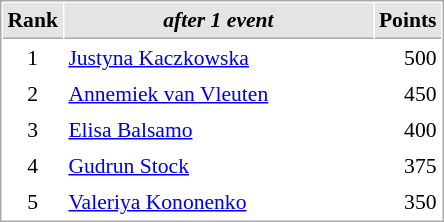<table cellspacing="1" cellpadding="3" style="border:1px solid #aaa; font-size:90%;">
<tr style="background:#e4e4e4;">
<th style="border-bottom:1px solid #aaa; width:10px;">Rank</th>
<th style="border-bottom:1px solid #aaa; width:200px; white-space:nowrap;"><em>after 1 event</em> </th>
<th style="border-bottom:1px solid #aaa; width:20px;">Points</th>
</tr>
<tr>
<td style="text-align:center;">1</td>
<td> <a href='#'>Justyna Kaczkowska</a></td>
<td align="right">500</td>
</tr>
<tr>
<td style="text-align:center;">2</td>
<td> <a href='#'>Annemiek van Vleuten</a></td>
<td align="right">450</td>
</tr>
<tr>
<td style="text-align:center;">3</td>
<td> <a href='#'>Elisa Balsamo</a></td>
<td align="right">400</td>
</tr>
<tr>
<td style="text-align:center;">4</td>
<td> <a href='#'>Gudrun Stock</a></td>
<td align="right">375</td>
</tr>
<tr>
<td style="text-align:center;">5</td>
<td> <a href='#'>Valeriya Kononenko</a></td>
<td align="right">350</td>
</tr>
</table>
